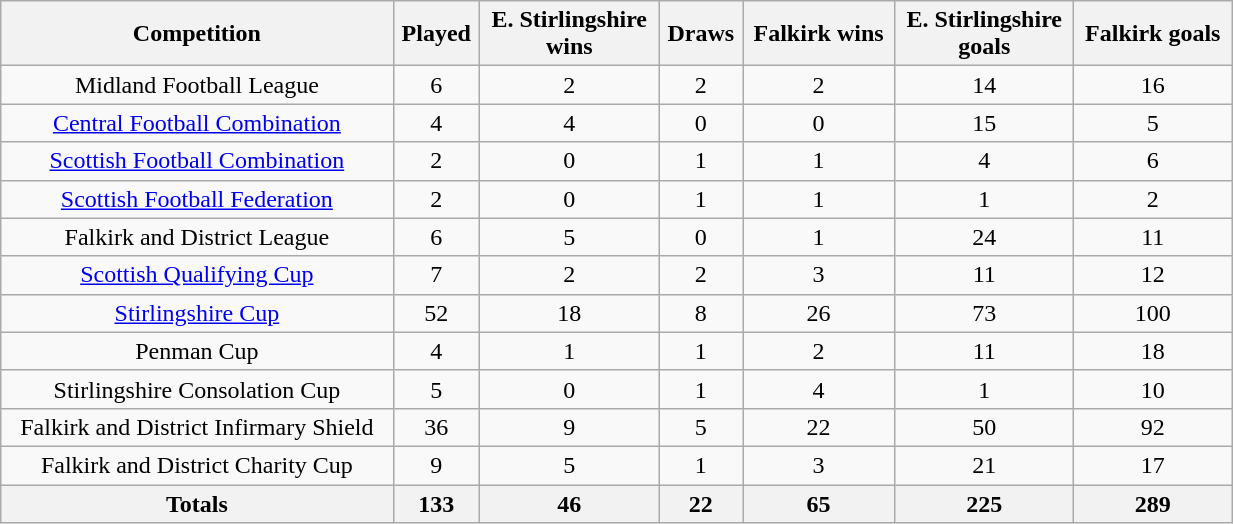<table class="wikitable" style="text-align:center" width="65%">
<tr>
<th>Competition</th>
<th>Played</th>
<th>E. Stirlingshire<br>wins</th>
<th>Draws</th>
<th>Falkirk wins</th>
<th>E. Stirlingshire<br>goals</th>
<th>Falkirk goals</th>
</tr>
<tr>
<td>Midland Football League</td>
<td>6</td>
<td>2</td>
<td>2</td>
<td>2</td>
<td>14</td>
<td>16</td>
</tr>
<tr>
<td><a href='#'>Central Football Combination</a></td>
<td>4</td>
<td>4</td>
<td>0</td>
<td>0</td>
<td>15</td>
<td>5</td>
</tr>
<tr>
<td><a href='#'>Scottish Football Combination</a></td>
<td>2</td>
<td>0</td>
<td>1</td>
<td>1</td>
<td>4</td>
<td>6</td>
</tr>
<tr>
<td><a href='#'>Scottish Football Federation</a></td>
<td>2</td>
<td>0</td>
<td>1</td>
<td>1</td>
<td>1</td>
<td>2</td>
</tr>
<tr>
<td>Falkirk and District League</td>
<td>6</td>
<td>5</td>
<td>0</td>
<td>1</td>
<td>24</td>
<td>11</td>
</tr>
<tr>
<td><a href='#'>Scottish Qualifying Cup</a></td>
<td>7</td>
<td>2</td>
<td>2</td>
<td>3</td>
<td>11</td>
<td>12</td>
</tr>
<tr>
<td><a href='#'>Stirlingshire Cup</a></td>
<td>52</td>
<td>18</td>
<td>8</td>
<td>26</td>
<td>73</td>
<td>100</td>
</tr>
<tr>
<td>Penman Cup</td>
<td>4</td>
<td>1</td>
<td>1</td>
<td>2</td>
<td>11</td>
<td>18</td>
</tr>
<tr>
<td>Stirlingshire Consolation Cup</td>
<td>5</td>
<td>0</td>
<td>1</td>
<td>4</td>
<td>1</td>
<td>10</td>
</tr>
<tr>
<td>Falkirk and District Infirmary Shield</td>
<td>36</td>
<td>9</td>
<td>5</td>
<td>22</td>
<td>50</td>
<td>92</td>
</tr>
<tr>
<td>Falkirk and District Charity Cup</td>
<td>9</td>
<td>5</td>
<td>1</td>
<td>3</td>
<td>21</td>
<td>17</td>
</tr>
<tr>
<th>Totals</th>
<th>133</th>
<th>46</th>
<th>22</th>
<th>65</th>
<th>225</th>
<th>289</th>
</tr>
</table>
